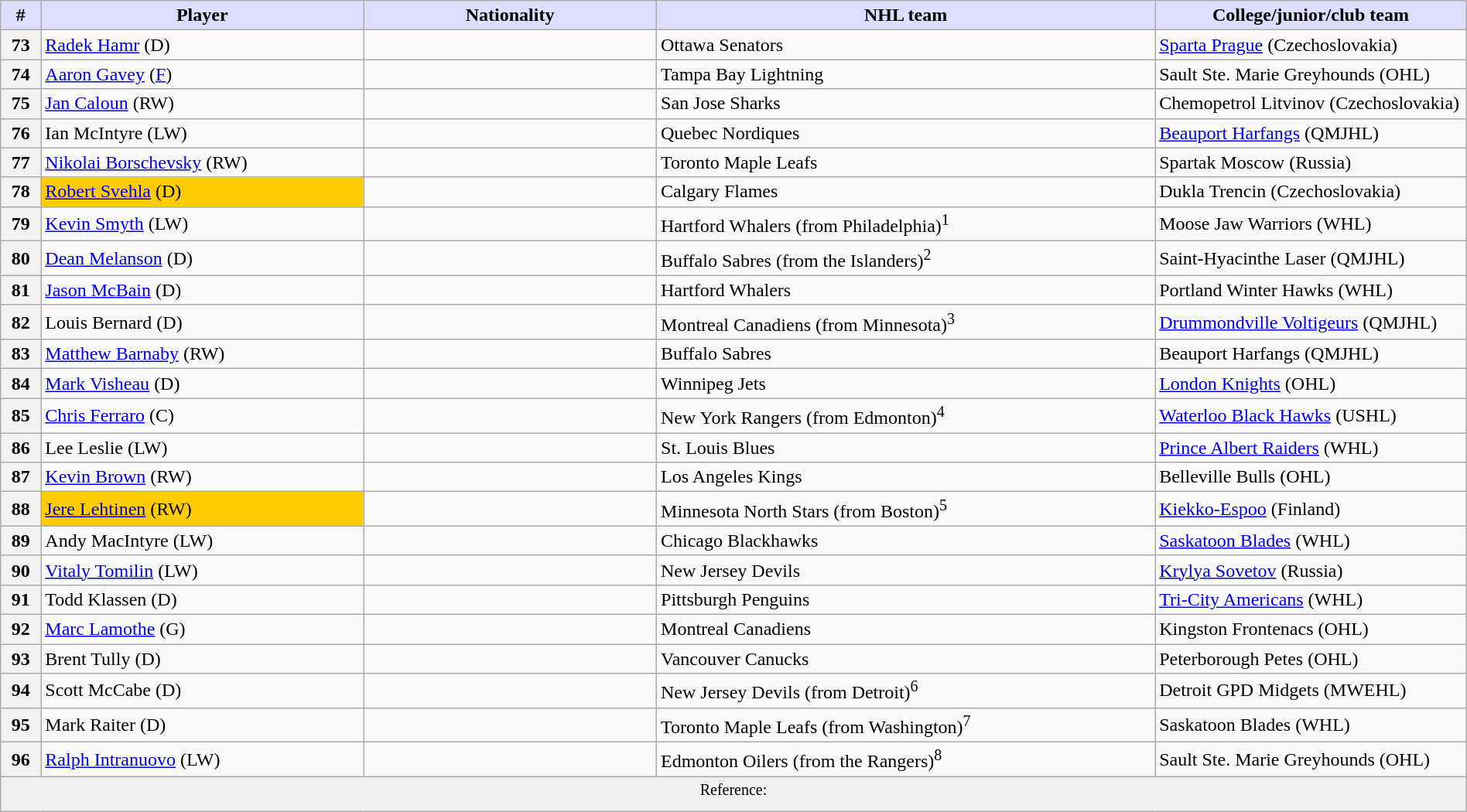<table class="wikitable" style="width: 100%">
<tr>
<th style="background:#ddf; width:2.75%;">#</th>
<th style="background:#ddf; width:22.0%;">Player</th>
<th style="background:#ddf; width:20.0%;">Nationality</th>
<th style="background:#ddf; width:34.0%;">NHL team</th>
<th style="background:#ddf; width:100.0%;">College/junior/club team</th>
</tr>
<tr>
<th>73</th>
<td><a href='#'>Radek Hamr</a> (D)</td>
<td></td>
<td>Ottawa Senators</td>
<td><a href='#'>Sparta Prague</a> (Czechoslovakia)</td>
</tr>
<tr>
<th>74</th>
<td><a href='#'>Aaron Gavey</a> (<a href='#'>F</a>)</td>
<td></td>
<td>Tampa Bay Lightning</td>
<td>Sault Ste. Marie Greyhounds (OHL)</td>
</tr>
<tr>
<th>75</th>
<td><a href='#'>Jan Caloun</a> (RW)</td>
<td></td>
<td>San Jose Sharks</td>
<td>Chemopetrol Litvinov (Czechoslovakia)</td>
</tr>
<tr>
<th>76</th>
<td>Ian McIntyre (LW)</td>
<td></td>
<td>Quebec Nordiques</td>
<td><a href='#'>Beauport Harfangs</a> (QMJHL)</td>
</tr>
<tr>
<th>77</th>
<td><a href='#'>Nikolai Borschevsky</a> (RW)</td>
<td></td>
<td>Toronto Maple Leafs</td>
<td>Spartak Moscow (Russia)</td>
</tr>
<tr>
<th>78</th>
<td bgcolor="#FFCC00"><a href='#'>Robert Svehla</a> (D)</td>
<td></td>
<td>Calgary Flames</td>
<td>Dukla Trencin (Czechoslovakia)</td>
</tr>
<tr>
<th>79</th>
<td><a href='#'>Kevin Smyth</a> (LW)</td>
<td></td>
<td>Hartford Whalers (from Philadelphia)<sup>1</sup></td>
<td>Moose Jaw Warriors (WHL)</td>
</tr>
<tr>
<th>80</th>
<td><a href='#'>Dean Melanson</a> (D)</td>
<td></td>
<td>Buffalo Sabres (from the Islanders)<sup>2</sup></td>
<td>Saint-Hyacinthe Laser (QMJHL)</td>
</tr>
<tr>
<th>81</th>
<td><a href='#'>Jason McBain</a> (D)</td>
<td></td>
<td>Hartford Whalers</td>
<td>Portland Winter Hawks (WHL)</td>
</tr>
<tr>
<th>82</th>
<td>Louis Bernard (D)</td>
<td></td>
<td>Montreal Canadiens (from Minnesota)<sup>3</sup></td>
<td><a href='#'>Drummondville Voltigeurs</a> (QMJHL)</td>
</tr>
<tr>
<th>83</th>
<td><a href='#'>Matthew Barnaby</a> (RW)</td>
<td></td>
<td>Buffalo Sabres</td>
<td>Beauport Harfangs (QMJHL)</td>
</tr>
<tr>
<th>84</th>
<td><a href='#'>Mark Visheau</a> (D)</td>
<td></td>
<td>Winnipeg Jets</td>
<td><a href='#'>London Knights</a> (OHL)</td>
</tr>
<tr>
<th>85</th>
<td><a href='#'>Chris Ferraro</a> (C)</td>
<td></td>
<td>New York Rangers (from Edmonton)<sup>4</sup></td>
<td><a href='#'>Waterloo Black Hawks</a> (USHL)</td>
</tr>
<tr>
<th>86</th>
<td>Lee Leslie (LW)</td>
<td></td>
<td>St. Louis Blues</td>
<td><a href='#'>Prince Albert Raiders</a> (WHL)</td>
</tr>
<tr>
<th>87</th>
<td><a href='#'>Kevin Brown</a> (RW)</td>
<td></td>
<td>Los Angeles Kings</td>
<td>Belleville Bulls (OHL)</td>
</tr>
<tr>
<th>88</th>
<td bgcolor="#FFCC00"><a href='#'>Jere Lehtinen</a> (RW)</td>
<td></td>
<td>Minnesota North Stars (from Boston)<sup>5</sup></td>
<td><a href='#'>Kiekko-Espoo</a> (Finland)</td>
</tr>
<tr>
<th>89</th>
<td>Andy MacIntyre (LW)</td>
<td></td>
<td>Chicago Blackhawks</td>
<td><a href='#'>Saskatoon Blades</a> (WHL)</td>
</tr>
<tr>
<th>90</th>
<td><a href='#'>Vitaly Tomilin</a> (LW)</td>
<td></td>
<td>New Jersey Devils</td>
<td><a href='#'>Krylya Sovetov</a> (Russia)</td>
</tr>
<tr>
<th>91</th>
<td>Todd Klassen (D)</td>
<td></td>
<td>Pittsburgh Penguins</td>
<td><a href='#'>Tri-City Americans</a> (WHL)</td>
</tr>
<tr>
<th>92</th>
<td><a href='#'>Marc Lamothe</a> (G)</td>
<td></td>
<td>Montreal Canadiens</td>
<td>Kingston Frontenacs (OHL)</td>
</tr>
<tr>
<th>93</th>
<td>Brent Tully (D)</td>
<td></td>
<td>Vancouver Canucks</td>
<td>Peterborough Petes (OHL)</td>
</tr>
<tr>
<th>94</th>
<td>Scott McCabe (D)</td>
<td></td>
<td>New Jersey Devils (from Detroit)<sup>6</sup></td>
<td>Detroit GPD Midgets (MWEHL)</td>
</tr>
<tr>
<th>95</th>
<td>Mark Raiter (D)</td>
<td></td>
<td>Toronto Maple Leafs (from Washington)<sup>7</sup></td>
<td>Saskatoon Blades (WHL)</td>
</tr>
<tr>
<th>96</th>
<td><a href='#'>Ralph Intranuovo</a> (LW)</td>
<td></td>
<td>Edmonton Oilers (from the Rangers)<sup>8</sup></td>
<td>Sault Ste. Marie Greyhounds (OHL)</td>
</tr>
<tr>
<td align=center colspan="6" bgcolor="#efefef"><sup>Reference:  </sup></td>
</tr>
</table>
